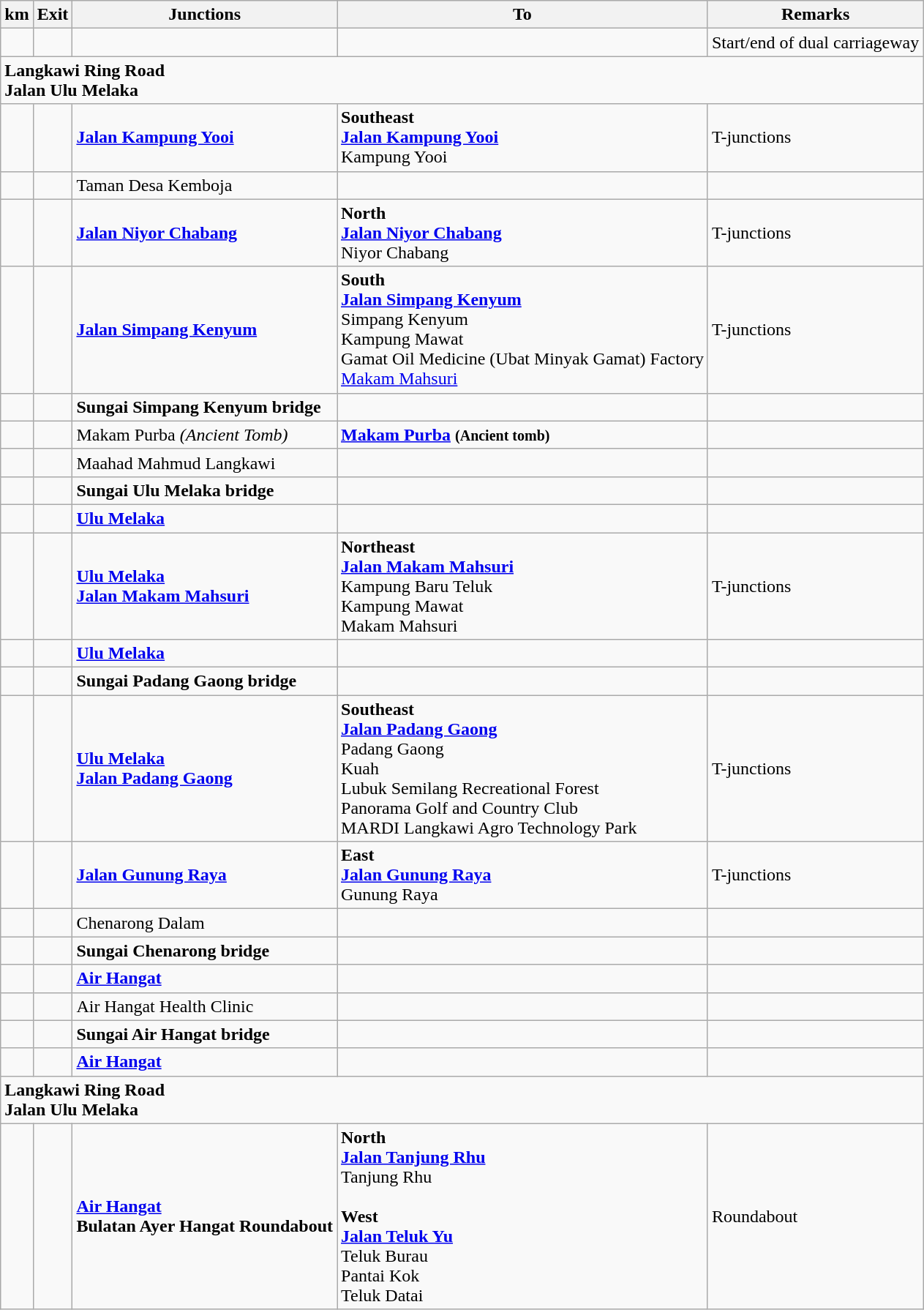<table class="wikitable">
<tr>
<th>km</th>
<th>Exit</th>
<th>Junctions</th>
<th>To</th>
<th>Remarks</th>
</tr>
<tr>
<td></td>
<td></td>
<td></td>
<td></td>
<td>Start/end of dual carriageway</td>
</tr>
<tr>
<td style="width:600px" colspan="6" style="text-align:center; background:blue;"><strong><span> Langkawi Ring Road<br>Jalan Ulu Melaka</span></strong></td>
</tr>
<tr>
<td></td>
<td></td>
<td> <strong><a href='#'>Jalan Kampung Yooi</a></strong></td>
<td><strong>Southeast</strong><br> <strong><a href='#'>Jalan Kampung Yooi</a></strong><br>Kampung Yooi</td>
<td>T-junctions</td>
</tr>
<tr>
<td></td>
<td></td>
<td>Taman Desa Kemboja</td>
<td></td>
<td></td>
</tr>
<tr>
<td></td>
<td></td>
<td> <strong><a href='#'>Jalan Niyor Chabang</a></strong></td>
<td><strong>North</strong><br> <strong><a href='#'>Jalan Niyor Chabang</a></strong><br>Niyor Chabang</td>
<td>T-junctions</td>
</tr>
<tr>
<td></td>
<td></td>
<td> <strong><a href='#'>Jalan Simpang Kenyum</a></strong></td>
<td><strong>South</strong><br> <strong><a href='#'>Jalan Simpang Kenyum</a></strong><br> Simpang Kenyum<br> Kampung Mawat<br>Gamat Oil Medicine (Ubat Minyak Gamat) Factory<br><a href='#'>Makam Mahsuri</a></td>
<td>T-junctions</td>
</tr>
<tr>
<td></td>
<td></td>
<td><strong>Sungai Simpang Kenyum bridge</strong></td>
<td></td>
<td></td>
</tr>
<tr>
<td></td>
<td></td>
<td>Makam Purba <em>(Ancient Tomb)</em></td>
<td><strong><a href='#'>Makam Purba</a> <small>(Ancient tomb)</small></strong><br></td>
<td></td>
</tr>
<tr>
<td></td>
<td></td>
<td>Maahad Mahmud Langkawi</td>
<td></td>
<td></td>
</tr>
<tr>
<td></td>
<td></td>
<td><strong>Sungai Ulu Melaka bridge</strong></td>
<td></td>
<td></td>
</tr>
<tr>
<td></td>
<td></td>
<td><strong><a href='#'>Ulu Melaka</a></strong></td>
<td></td>
<td></td>
</tr>
<tr>
<td></td>
<td></td>
<td><strong><a href='#'>Ulu Melaka</a></strong><br> <strong><a href='#'>Jalan Makam Mahsuri</a></strong></td>
<td><strong>Northeast</strong><br> <strong><a href='#'>Jalan Makam Mahsuri</a></strong><br>Kampung Baru Teluk<br>Kampung Mawat<br>Makam Mahsuri</td>
<td>T-junctions</td>
</tr>
<tr>
<td></td>
<td></td>
<td><strong><a href='#'>Ulu Melaka</a></strong></td>
<td></td>
<td></td>
</tr>
<tr>
<td></td>
<td></td>
<td><strong>Sungai Padang Gaong bridge</strong></td>
<td></td>
<td></td>
</tr>
<tr>
<td></td>
<td></td>
<td><strong><a href='#'>Ulu Melaka</a></strong><br> <strong><a href='#'>Jalan Padang Gaong</a></strong></td>
<td><strong>Southeast</strong><br> <strong><a href='#'>Jalan Padang Gaong</a></strong><br>Padang Gaong<br>Kuah<br>Lubuk Semilang Recreational Forest <br>Panorama Golf and Country Club<br>MARDI Langkawi Agro Technology Park</td>
<td>T-junctions</td>
</tr>
<tr>
<td></td>
<td></td>
<td> <strong><a href='#'>Jalan Gunung Raya</a></strong></td>
<td><strong>East</strong><br> <strong><a href='#'>Jalan Gunung Raya</a></strong><br>Gunung Raya</td>
<td>T-junctions</td>
</tr>
<tr>
<td></td>
<td></td>
<td>Chenarong Dalam</td>
<td></td>
<td></td>
</tr>
<tr>
<td></td>
<td></td>
<td><strong>Sungai Chenarong bridge</strong></td>
<td></td>
<td></td>
</tr>
<tr>
<td></td>
<td></td>
<td><strong><a href='#'>Air Hangat</a></strong></td>
<td></td>
<td></td>
</tr>
<tr>
<td></td>
<td></td>
<td>Air Hangat Health Clinic </td>
<td></td>
<td></td>
</tr>
<tr>
<td></td>
<td></td>
<td><strong>Sungai Air Hangat bridge</strong></td>
<td></td>
<td></td>
</tr>
<tr>
<td></td>
<td></td>
<td><strong><a href='#'>Air Hangat</a></strong></td>
<td></td>
<td></td>
</tr>
<tr>
<td style="width:600px" colspan="6" style="text-align:center; background:blue;"><strong><span> Langkawi Ring Road<br>Jalan Ulu Melaka</span></strong></td>
</tr>
<tr>
<td></td>
<td></td>
<td><strong><a href='#'>Air Hangat</a></strong><br><strong>Bulatan Ayer Hangat Roundabout</strong></td>
<td><strong>North</strong><br> <strong><a href='#'>Jalan Tanjung Rhu</a></strong><br>Tanjung Rhu<br><br><strong>West</strong><br> <strong><a href='#'>Jalan Teluk Yu</a></strong><br>Teluk Burau<br>Pantai Kok<br>Teluk Datai</td>
<td>Roundabout</td>
</tr>
</table>
